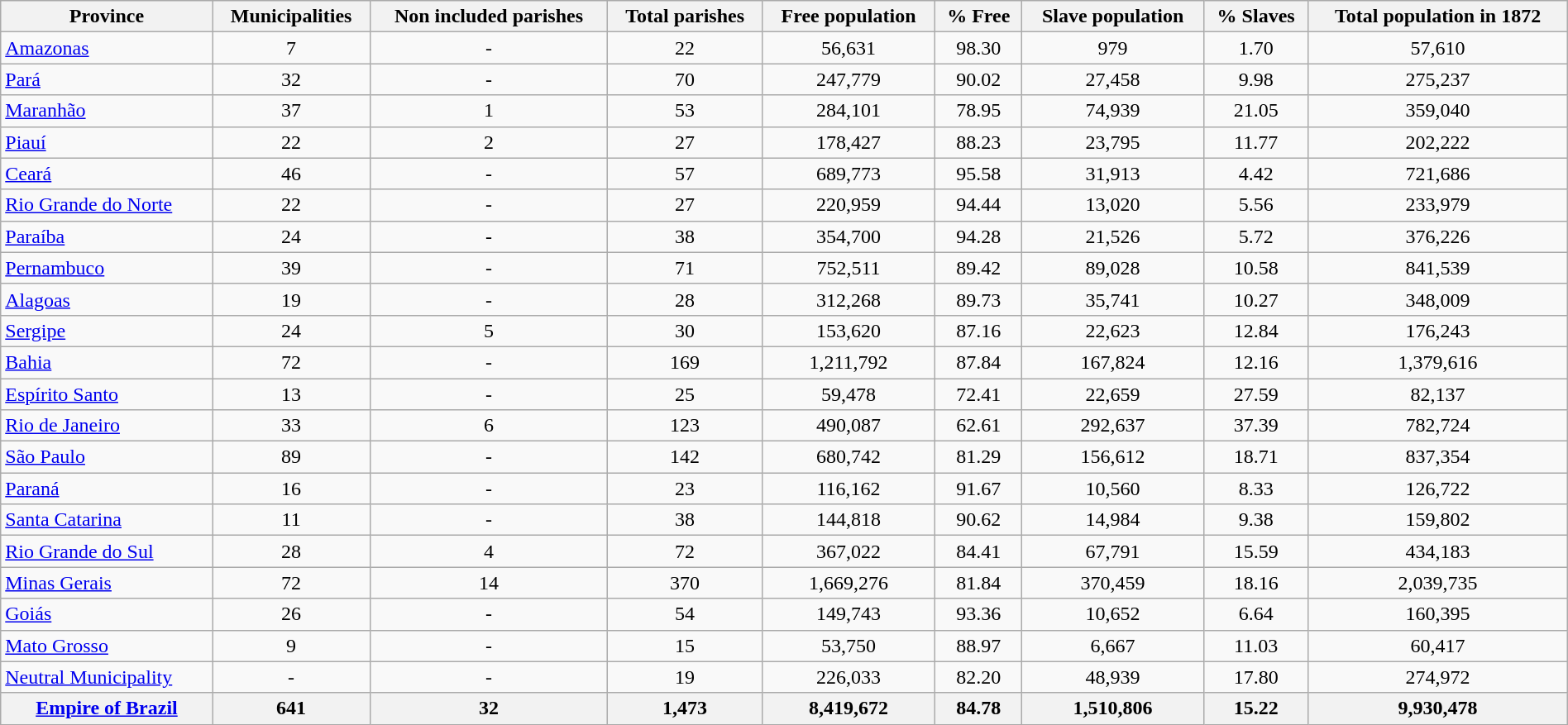<table width="100%" class="wikitable sortable" style="text-align:center;">
<tr>
<th>Province</th>
<th>Municipalities</th>
<th>Non included parishes</th>
<th>Total parishes</th>
<th>Free population</th>
<th>% Free</th>
<th>Slave population</th>
<th>% Slaves</th>
<th>Total population in 1872</th>
</tr>
<tr>
<td style="text-align:left;"><a href='#'>Amazonas</a></td>
<td>7</td>
<td>-</td>
<td>22</td>
<td>56,631</td>
<td>98.30</td>
<td>979</td>
<td>1.70</td>
<td>57,610</td>
</tr>
<tr>
<td style="text-align:left;"><a href='#'>Pará</a></td>
<td>32</td>
<td>-</td>
<td>70</td>
<td>247,779</td>
<td>90.02</td>
<td>27,458</td>
<td>9.98</td>
<td>275,237</td>
</tr>
<tr>
<td style="text-align:left;"><a href='#'>Maranhão</a></td>
<td>37</td>
<td>1</td>
<td>53</td>
<td>284,101</td>
<td>78.95</td>
<td>74,939</td>
<td>21.05</td>
<td>359,040</td>
</tr>
<tr>
<td style="text-align:left;"><a href='#'>Piauí</a></td>
<td>22</td>
<td>2</td>
<td>27</td>
<td>178,427</td>
<td>88.23</td>
<td>23,795</td>
<td>11.77</td>
<td>202,222</td>
</tr>
<tr>
<td style="text-align:left;"><a href='#'>Ceará</a></td>
<td>46</td>
<td>-</td>
<td>57</td>
<td>689,773</td>
<td>95.58</td>
<td>31,913</td>
<td>4.42</td>
<td>721,686</td>
</tr>
<tr>
<td style="text-align:left;"><a href='#'>Rio Grande do Norte</a></td>
<td>22</td>
<td>-</td>
<td>27</td>
<td>220,959</td>
<td>94.44</td>
<td>13,020</td>
<td>5.56</td>
<td>233,979</td>
</tr>
<tr>
<td style="text-align:left;"><a href='#'>Paraíba</a></td>
<td>24</td>
<td>-</td>
<td>38</td>
<td>354,700</td>
<td>94.28</td>
<td>21,526</td>
<td>5.72</td>
<td>376,226</td>
</tr>
<tr>
<td style="text-align:left;"><a href='#'>Pernambuco</a></td>
<td>39</td>
<td>-</td>
<td>71</td>
<td>752,511</td>
<td>89.42</td>
<td>89,028</td>
<td>10.58</td>
<td>841,539</td>
</tr>
<tr>
<td style="text-align:left;"><a href='#'>Alagoas</a></td>
<td>19</td>
<td>-</td>
<td>28</td>
<td>312,268</td>
<td>89.73</td>
<td>35,741</td>
<td>10.27</td>
<td>348,009</td>
</tr>
<tr>
<td style="text-align:left;"><a href='#'>Sergipe</a></td>
<td>24</td>
<td>5</td>
<td>30</td>
<td>153,620</td>
<td>87.16</td>
<td>22,623</td>
<td>12.84</td>
<td>176,243</td>
</tr>
<tr>
<td style="text-align:left;"><a href='#'>Bahia</a></td>
<td>72</td>
<td>-</td>
<td>169</td>
<td>1,211,792</td>
<td>87.84</td>
<td>167,824</td>
<td>12.16</td>
<td>1,379,616</td>
</tr>
<tr>
<td style="text-align:left;"><a href='#'>Espírito Santo</a></td>
<td>13</td>
<td>-</td>
<td>25</td>
<td>59,478</td>
<td>72.41</td>
<td>22,659</td>
<td>27.59</td>
<td>82,137</td>
</tr>
<tr>
<td style="text-align:left;"><a href='#'>Rio de Janeiro</a></td>
<td>33</td>
<td>6</td>
<td>123</td>
<td>490,087</td>
<td>62.61</td>
<td>292,637</td>
<td>37.39</td>
<td>782,724</td>
</tr>
<tr>
<td style="text-align:left;"><a href='#'>São Paulo</a></td>
<td>89</td>
<td>-</td>
<td>142</td>
<td>680,742</td>
<td>81.29</td>
<td>156,612</td>
<td>18.71</td>
<td>837,354</td>
</tr>
<tr>
<td style="text-align:left;"><a href='#'>Paraná</a></td>
<td>16</td>
<td>-</td>
<td>23</td>
<td>116,162</td>
<td>91.67</td>
<td>10,560</td>
<td>8.33</td>
<td>126,722</td>
</tr>
<tr>
<td style="text-align:left;"><a href='#'>Santa Catarina</a></td>
<td>11</td>
<td>-</td>
<td>38</td>
<td>144,818</td>
<td>90.62</td>
<td>14,984</td>
<td>9.38</td>
<td>159,802</td>
</tr>
<tr>
<td style="text-align:left;"><a href='#'>Rio Grande do Sul</a></td>
<td>28</td>
<td>4</td>
<td>72</td>
<td>367,022</td>
<td>84.41</td>
<td>67,791</td>
<td>15.59</td>
<td>434,183</td>
</tr>
<tr>
<td style="text-align:left;"><a href='#'>Minas Gerais</a></td>
<td>72</td>
<td>14</td>
<td>370</td>
<td>1,669,276</td>
<td>81.84</td>
<td>370,459</td>
<td>18.16</td>
<td>2,039,735</td>
</tr>
<tr>
<td style="text-align:left;"><a href='#'>Goiás</a></td>
<td>26</td>
<td>-</td>
<td>54</td>
<td>149,743</td>
<td>93.36</td>
<td>10,652</td>
<td>6.64</td>
<td>160,395</td>
</tr>
<tr>
<td style="text-align:left;"><a href='#'>Mato Grosso</a></td>
<td>9</td>
<td>-</td>
<td>15</td>
<td>53,750</td>
<td>88.97</td>
<td>6,667</td>
<td>11.03</td>
<td>60,417</td>
</tr>
<tr>
<td style="text-align:left;"><a href='#'>Neutral Municipality</a></td>
<td>-</td>
<td>-</td>
<td>19</td>
<td>226,033</td>
<td>82.20</td>
<td>48,939</td>
<td>17.80</td>
<td>274,972</td>
</tr>
<tr>
<th><a href='#'>Empire of Brazil</a></th>
<th>641</th>
<th>32</th>
<th>1,473</th>
<th>8,419,672</th>
<th>84.78</th>
<th>1,510,806</th>
<th>15.22</th>
<th>9,930,478</th>
</tr>
</table>
